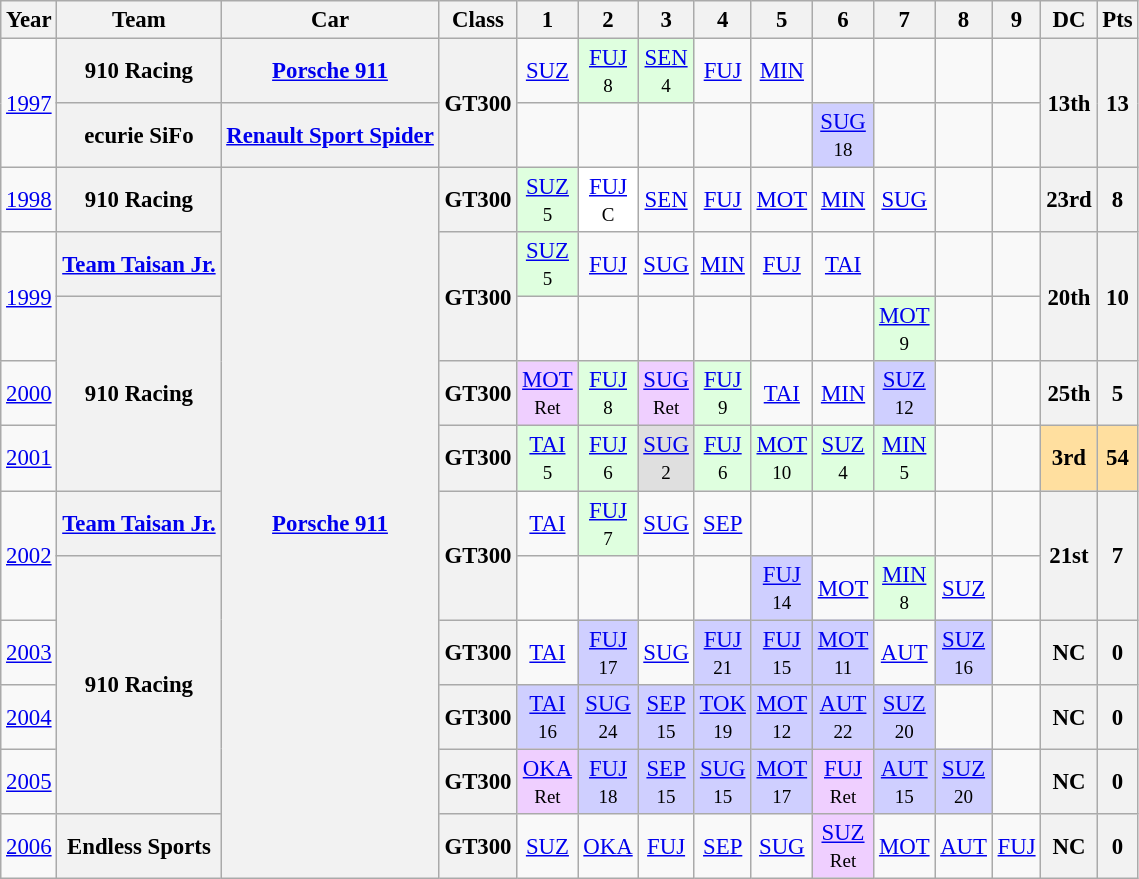<table class="wikitable" style="text-align:center; font-size:95%">
<tr>
<th>Year</th>
<th>Team</th>
<th>Car</th>
<th>Class</th>
<th>1</th>
<th>2</th>
<th>3</th>
<th>4</th>
<th>5</th>
<th>6</th>
<th>7</th>
<th>8</th>
<th>9</th>
<th>DC</th>
<th>Pts</th>
</tr>
<tr>
<td rowspan="2"><a href='#'>1997</a></td>
<th>910 Racing</th>
<th><a href='#'>Porsche 911</a></th>
<th rowspan="2">GT300</th>
<td><a href='#'>SUZ</a></td>
<td style="background:#DFFFDF;"><a href='#'>FUJ</a><br><small>8</small></td>
<td style="background:#DFFFDF;"><a href='#'>SEN</a><br><small>4</small></td>
<td><a href='#'>FUJ</a></td>
<td><a href='#'>MIN</a></td>
<td></td>
<td></td>
<td></td>
<td></td>
<th rowspan="2">13th</th>
<th rowspan="2">13</th>
</tr>
<tr>
<th>ecurie SiFo</th>
<th><a href='#'>Renault Sport Spider</a></th>
<td></td>
<td></td>
<td></td>
<td></td>
<td></td>
<td style="background:#CFCFFF;"><a href='#'>SUG</a><br><small>18</small></td>
<td></td>
<td></td>
<td></td>
</tr>
<tr>
<td><a href='#'>1998</a></td>
<th>910 Racing</th>
<th rowspan="11"><a href='#'>Porsche 911</a></th>
<th>GT300</th>
<td style="background:#DFFFDF;"><a href='#'>SUZ</a><br><small>5</small></td>
<td style="background:#FFFFFF;"><a href='#'>FUJ</a><br><small>C</small></td>
<td><a href='#'>SEN</a></td>
<td><a href='#'>FUJ</a></td>
<td><a href='#'>MOT</a></td>
<td><a href='#'>MIN</a></td>
<td><a href='#'>SUG</a></td>
<td></td>
<td></td>
<th>23rd</th>
<th>8</th>
</tr>
<tr>
<td rowspan="2"><a href='#'>1999</a></td>
<th><a href='#'>Team Taisan Jr.</a></th>
<th rowspan="2">GT300</th>
<td style="background:#DFFFDF;"><a href='#'>SUZ</a><br><small>5</small></td>
<td><a href='#'>FUJ</a></td>
<td><a href='#'>SUG</a></td>
<td><a href='#'>MIN</a></td>
<td><a href='#'>FUJ</a></td>
<td><a href='#'>TAI</a></td>
<td></td>
<td></td>
<td></td>
<th rowspan="2">20th</th>
<th rowspan="2">10</th>
</tr>
<tr>
<th rowspan="3">910 Racing</th>
<td></td>
<td></td>
<td></td>
<td></td>
<td></td>
<td></td>
<td style="background:#DFFFDF;"><a href='#'>MOT</a><br><small>9</small></td>
<td></td>
</tr>
<tr>
<td><a href='#'>2000</a></td>
<th>GT300</th>
<td style="background:#EFCFFF;"><a href='#'>MOT</a><br><small>Ret</small></td>
<td style="background:#DFFFDF;"><a href='#'>FUJ</a><br><small>8</small></td>
<td style="background:#EFCFFF;"><a href='#'>SUG</a><br><small>Ret</small></td>
<td style="background:#DFFFDF;"><a href='#'>FUJ</a><br><small>9</small></td>
<td><a href='#'>TAI</a></td>
<td><a href='#'>MIN</a></td>
<td style="background:#CFCFFF;"><a href='#'>SUZ</a><br><small>12</small></td>
<td></td>
<td></td>
<th>25th</th>
<th>5</th>
</tr>
<tr>
<td><a href='#'>2001</a></td>
<th>GT300</th>
<td style="background:#DFFFDF;"><a href='#'>TAI</a><br><small>5</small></td>
<td style="background:#DFFFDF;"><a href='#'>FUJ</a><br><small>6</small></td>
<td style="background:#DFDFDF;"><a href='#'>SUG</a><br><small>2</small></td>
<td style="background:#DFFFDF;"><a href='#'>FUJ</a><br><small>6</small></td>
<td style="background:#DFFFDF;"><a href='#'>MOT</a><br><small>10</small></td>
<td style="background:#DFFFDF;"><a href='#'>SUZ</a><br><small>4</small></td>
<td style="background:#DFFFDF;"><a href='#'>MIN</a><br><small>5</small></td>
<td></td>
<td></td>
<th style="background:#FFDF9F;">3rd</th>
<th style="background:#FFDF9F;">54</th>
</tr>
<tr>
<td rowspan="2"><a href='#'>2002</a></td>
<th><a href='#'>Team Taisan Jr.</a></th>
<th rowspan="2">GT300</th>
<td><a href='#'>TAI</a></td>
<td style="background:#DFFFDF;"><a href='#'>FUJ</a><br><small>7</small></td>
<td><a href='#'>SUG</a></td>
<td><a href='#'>SEP</a></td>
<td></td>
<td></td>
<td></td>
<td></td>
<td></td>
<th rowspan="2">21st</th>
<th rowspan="2">7</th>
</tr>
<tr>
<th rowspan="4">910 Racing</th>
<td></td>
<td></td>
<td></td>
<td></td>
<td style="background:#CFCFFF;"><a href='#'>FUJ</a><br><small>14</small></td>
<td><a href='#'>MOT</a></td>
<td style="background:#DFFFDF;"><a href='#'>MIN</a><br><small>8</small></td>
<td><a href='#'>SUZ</a></td>
<td></td>
</tr>
<tr>
<td><a href='#'>2003</a></td>
<th>GT300</th>
<td><a href='#'>TAI</a></td>
<td style="background:#CFCFFF;"><a href='#'>FUJ</a><br><small>17</small></td>
<td><a href='#'>SUG</a></td>
<td style="background:#CFCFFF;"><a href='#'>FUJ</a><br><small>21</small></td>
<td style="background:#CFCFFF;"><a href='#'>FUJ</a><br><small>15</small></td>
<td style="background:#CFCFFF;"><a href='#'>MOT</a><br><small>11</small></td>
<td><a href='#'>AUT</a></td>
<td style="background:#CFCFFF;"><a href='#'>SUZ</a><br><small>16</small></td>
<td></td>
<th>NC</th>
<th>0</th>
</tr>
<tr>
<td><a href='#'>2004</a></td>
<th>GT300</th>
<td style="background:#CFCFFF;"><a href='#'>TAI</a><br><small>16</small></td>
<td style="background:#CFCFFF;"><a href='#'>SUG</a><br><small>24</small></td>
<td style="background:#CFCFFF;"><a href='#'>SEP</a><br><small>15</small></td>
<td style="background:#CFCFFF;"><a href='#'>TOK</a><br><small>19</small></td>
<td style="background:#CFCFFF;"><a href='#'>MOT</a><br><small>12</small></td>
<td style="background:#CFCFFF;"><a href='#'>AUT</a><br><small>22</small></td>
<td style="background:#CFCFFF;"><a href='#'>SUZ</a><br><small>20</small></td>
<td></td>
<td></td>
<th>NC</th>
<th>0</th>
</tr>
<tr>
<td><a href='#'>2005</a></td>
<th>GT300</th>
<td style="background:#EFCFFF;"><a href='#'>OKA</a><br><small>Ret</small></td>
<td style="background:#CFCFFF;"><a href='#'>FUJ</a><br><small>18</small></td>
<td style="background:#CFCFFF;"><a href='#'>SEP</a><br><small>15</small></td>
<td style="background:#CFCFFF;"><a href='#'>SUG</a><br><small>15</small></td>
<td style="background:#CFCFFF;"><a href='#'>MOT</a><br><small>17</small></td>
<td style="background:#EFCFFF;"><a href='#'>FUJ</a><br><small>Ret</small></td>
<td style="background:#CFCFFF;"><a href='#'>AUT</a><br><small>15</small></td>
<td style="background:#CFCFFF;"><a href='#'>SUZ</a><br><small>20</small></td>
<td></td>
<th>NC</th>
<th>0</th>
</tr>
<tr>
<td><a href='#'>2006</a></td>
<th>Endless Sports</th>
<th>GT300</th>
<td><a href='#'>SUZ</a></td>
<td><a href='#'>OKA</a></td>
<td><a href='#'>FUJ</a></td>
<td><a href='#'>SEP</a></td>
<td><a href='#'>SUG</a></td>
<td style="background:#EFCFFF;"><a href='#'>SUZ</a><br><small>Ret</small></td>
<td><a href='#'>MOT</a></td>
<td><a href='#'>AUT</a></td>
<td><a href='#'>FUJ</a></td>
<th>NC</th>
<th>0</th>
</tr>
</table>
